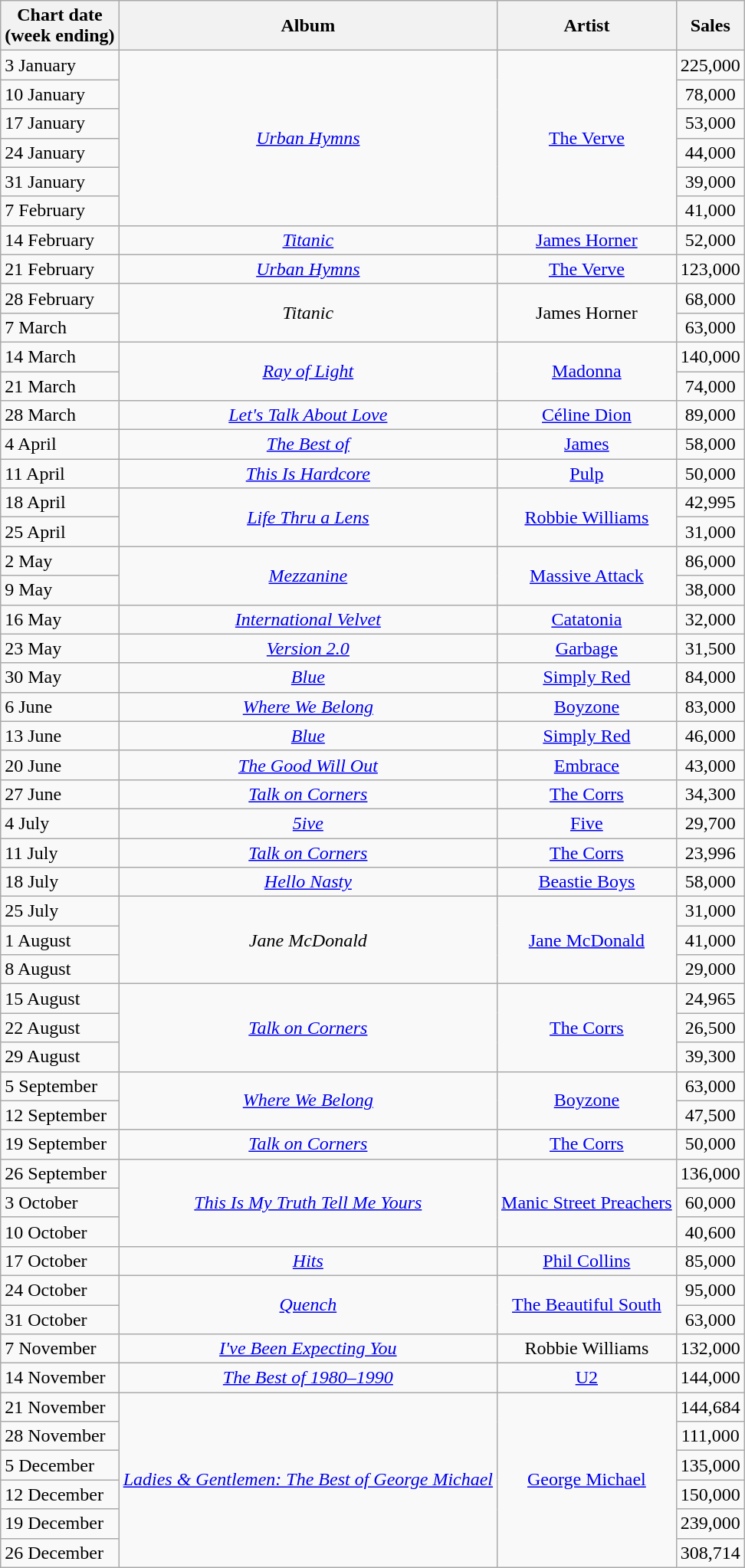<table class="wikitable">
<tr>
<th style="text-align:center;">Chart date<br>(week ending)</th>
<th style="text-align:center;">Album</th>
<th style="text-align:center;">Artist</th>
<th align="center">Sales</th>
</tr>
<tr>
<td style="text-align:left;">3 January</td>
<td style="text-align:center;" rowspan="6"><em><a href='#'>Urban Hymns</a></em></td>
<td style="text-align:center;" rowspan="6"><a href='#'>The Verve</a></td>
<td align="center" rowspan="1">225,000</td>
</tr>
<tr>
<td style="text-align:left;">10 January</td>
<td align="center" rowspan="1">78,000</td>
</tr>
<tr>
<td style="text-align:left;">17 January</td>
<td align="center" rowspan="1">53,000</td>
</tr>
<tr>
<td style="text-align:left;">24 January</td>
<td align="center" rowspan="1">44,000</td>
</tr>
<tr>
<td style="text-align:left;">31 January</td>
<td align="center" rowspan="1">39,000</td>
</tr>
<tr>
<td style="text-align:left;">7 February</td>
<td align="center" rowspan="1">41,000</td>
</tr>
<tr>
<td style="text-align:left;">14 February</td>
<td style="text-align:center;"><em><a href='#'>Titanic</a></em></td>
<td style="text-align:center;"><a href='#'>James Horner</a></td>
<td align="center" rowspan="1">52,000</td>
</tr>
<tr>
<td style="text-align:left;">21 February</td>
<td style="text-align:center;"><em><a href='#'>Urban Hymns</a></em></td>
<td style="text-align:center;"><a href='#'>The Verve</a></td>
<td align="center" rowspan="1">123,000</td>
</tr>
<tr>
<td style="text-align:left;">28 February</td>
<td style="text-align:center;" rowspan="2"><em>Titanic</em></td>
<td style="text-align:center;" rowspan="2">James Horner</td>
<td align="center" rowspan="1">68,000</td>
</tr>
<tr>
<td style="text-align:left;">7 March</td>
<td align="center" rowspan="1">63,000</td>
</tr>
<tr>
<td style="text-align:left;">14 March</td>
<td style="text-align:center;" rowspan="2"><em><a href='#'>Ray of Light</a></em></td>
<td style="text-align:center;" rowspan="2"><a href='#'>Madonna</a></td>
<td align="center" rowspan="1">140,000</td>
</tr>
<tr>
<td style="text-align:left;">21 March</td>
<td align="center" rowspan="1">74,000</td>
</tr>
<tr>
<td style="text-align:left;">28 March</td>
<td style="text-align:center;"><em><a href='#'>Let's Talk About Love</a></em></td>
<td style="text-align:center;"><a href='#'>Céline Dion</a></td>
<td align="center" rowspan="1">89,000</td>
</tr>
<tr>
<td style="text-align:left;">4 April</td>
<td style="text-align:center;"><em><a href='#'>The Best of</a></em></td>
<td style="text-align:center;"><a href='#'>James</a></td>
<td align="center" rowspan="1">58,000</td>
</tr>
<tr>
<td style="text-align:left;">11 April</td>
<td style="text-align:center;"><em><a href='#'>This Is Hardcore</a></em></td>
<td style="text-align:center;"><a href='#'>Pulp</a></td>
<td align="center" rowspan="1">50,000</td>
</tr>
<tr>
<td style="text-align:left;">18 April</td>
<td style="text-align:center;" rowspan="2"><em><a href='#'>Life Thru a Lens</a></em></td>
<td style="text-align:center;" rowspan="2"><a href='#'>Robbie Williams</a></td>
<td align="center" rowspan="1">42,995</td>
</tr>
<tr>
<td style="text-align:left;">25 April</td>
<td align="center" rowspan="1">31,000</td>
</tr>
<tr>
<td style="text-align:left;">2 May</td>
<td style="text-align:center;" rowspan="2"><em><a href='#'>Mezzanine</a></em></td>
<td style="text-align:center;" rowspan="2"><a href='#'>Massive Attack</a></td>
<td align="center" rowspan="1">86,000</td>
</tr>
<tr>
<td style="text-align:left;">9 May</td>
<td align="center" rowspan="1">38,000</td>
</tr>
<tr>
<td style="text-align:left;">16 May</td>
<td style="text-align:center;"><em><a href='#'>International Velvet</a></em></td>
<td style="text-align:center;"><a href='#'>Catatonia</a></td>
<td align="center" rowspan="1">32,000</td>
</tr>
<tr>
<td style="text-align:left;">23 May</td>
<td style="text-align:center;"><em><a href='#'>Version 2.0</a></em></td>
<td style="text-align:center;"><a href='#'>Garbage</a></td>
<td align="center" rowspan="1">31,500</td>
</tr>
<tr>
<td style="text-align:left;">30 May</td>
<td style="text-align:center;"><em><a href='#'>Blue</a></em></td>
<td style="text-align:center;"><a href='#'>Simply Red</a></td>
<td align="center" rowspan="1">84,000</td>
</tr>
<tr>
<td style="text-align:left;">6 June</td>
<td style="text-align:center;"><em><a href='#'>Where We Belong</a></em></td>
<td style="text-align:center;"><a href='#'>Boyzone</a></td>
<td align="center" rowspan="1">83,000</td>
</tr>
<tr>
<td style="text-align:left;">13 June</td>
<td style="text-align:center;"><em><a href='#'>Blue</a></em></td>
<td style="text-align:center;"><a href='#'>Simply Red</a></td>
<td align="center" rowspan="1">46,000</td>
</tr>
<tr>
<td style="text-align:left;">20 June</td>
<td style="text-align:center;"><em><a href='#'>The Good Will Out</a></em></td>
<td style="text-align:center;"><a href='#'>Embrace</a></td>
<td align="center" rowspan="1">43,000</td>
</tr>
<tr>
<td style="text-align:left;">27 June</td>
<td style="text-align:center;"><em><a href='#'>Talk on Corners</a></em></td>
<td style="text-align:center;"><a href='#'>The Corrs</a></td>
<td align="center" rowspan="1">34,300</td>
</tr>
<tr>
<td style="text-align:left;">4 July</td>
<td style="text-align:center;"><em><a href='#'>5ive</a></em></td>
<td style="text-align:center;"><a href='#'>Five</a></td>
<td align="center" rowspan="1">29,700</td>
</tr>
<tr>
<td style="text-align:left;">11 July</td>
<td style="text-align:center;"><em><a href='#'>Talk on Corners</a></em></td>
<td style="text-align:center;"><a href='#'>The Corrs</a></td>
<td align="center" rowspan="1">23,996</td>
</tr>
<tr>
<td style="text-align:left;">18 July</td>
<td style="text-align:center;"><em><a href='#'>Hello Nasty</a></em></td>
<td style="text-align:center;"><a href='#'>Beastie Boys</a></td>
<td align="center" rowspan="1">58,000</td>
</tr>
<tr>
<td style="text-align:left;">25 July</td>
<td style="text-align:center;" rowspan="3"><em>Jane McDonald</em></td>
<td style="text-align:center;" rowspan="3"><a href='#'>Jane McDonald</a></td>
<td align="center" rowspan="1">31,000</td>
</tr>
<tr>
<td style="text-align:left;">1 August</td>
<td align="center" rowspan="1">41,000</td>
</tr>
<tr>
<td style="text-align:left;">8 August</td>
<td align="center" rowspan="1">29,000</td>
</tr>
<tr>
<td style="text-align:left;">15 August</td>
<td style="text-align:center;" rowspan="3"><em><a href='#'>Talk on Corners</a></em></td>
<td style="text-align:center;" rowspan="3"><a href='#'>The Corrs</a></td>
<td align="center" rowspan="1">24,965</td>
</tr>
<tr>
<td style="text-align:left;">22 August</td>
<td align="center" rowspan="1">26,500</td>
</tr>
<tr>
<td style="text-align:left;">29 August</td>
<td align="center" rowspan="1">39,300</td>
</tr>
<tr>
<td style="text-align:left;">5 September</td>
<td style="text-align:center;" rowspan="2"><em><a href='#'>Where We Belong</a></em></td>
<td style="text-align:center;" rowspan="2"><a href='#'>Boyzone</a></td>
<td align="center" rowspan="1">63,000</td>
</tr>
<tr>
<td style="text-align:left;">12 September</td>
<td align="center" rowspan="1">47,500</td>
</tr>
<tr>
<td style="text-align:left;">19 September</td>
<td style="text-align:center;"><em><a href='#'>Talk on Corners</a></em></td>
<td style="text-align:center;"><a href='#'>The Corrs</a></td>
<td align="center" rowspan="1">50,000</td>
</tr>
<tr>
<td style="text-align:left;">26 September</td>
<td style="text-align:center;" rowspan="3"><em><a href='#'>This Is My Truth Tell Me Yours</a></em></td>
<td style="text-align:center;" rowspan="3"><a href='#'>Manic Street Preachers</a></td>
<td align="center" rowspan="1">136,000</td>
</tr>
<tr>
<td style="text-align:left;">3 October</td>
<td align="center" rowspan="1">60,000</td>
</tr>
<tr>
<td style="text-align:left;">10 October</td>
<td align="center" rowspan="1">40,600</td>
</tr>
<tr>
<td style="text-align:left;">17 October</td>
<td style="text-align:center;"><em><a href='#'>Hits</a></em></td>
<td style="text-align:center;"><a href='#'>Phil Collins</a></td>
<td align="center" rowspan="1">85,000</td>
</tr>
<tr>
<td style="text-align:left;">24 October</td>
<td style="text-align:center;" rowspan="2"><em><a href='#'>Quench</a></em></td>
<td style="text-align:center;" rowspan="2"><a href='#'>The Beautiful South</a></td>
<td align="center" rowspan="1">95,000</td>
</tr>
<tr>
<td style="text-align:left;">31 October</td>
<td align="center" rowspan="1">63,000</td>
</tr>
<tr>
<td style="text-align:left;">7 November</td>
<td style="text-align:center;"><em><a href='#'>I've Been Expecting You</a></em></td>
<td style="text-align:center;">Robbie Williams</td>
<td align="center" rowspan="1">132,000</td>
</tr>
<tr>
<td style="text-align:left;">14 November</td>
<td style="text-align:center;"><em><a href='#'>The Best of 1980–1990</a></em></td>
<td style="text-align:center;"><a href='#'>U2</a></td>
<td align="center" rowspan="1">144,000</td>
</tr>
<tr>
<td style="text-align:left;">21 November</td>
<td style="text-align:center;" rowspan="6"><em><a href='#'>Ladies & Gentlemen: The Best of George Michael</a></em></td>
<td style="text-align:center;" rowspan="6"><a href='#'>George Michael</a></td>
<td align="center" rowspan="1">144,684</td>
</tr>
<tr>
<td style="text-align:left;">28 November</td>
<td align="center" rowspan="1">111,000</td>
</tr>
<tr>
<td style="text-align:left;">5 December</td>
<td align="center" rowspan="1">135,000</td>
</tr>
<tr>
<td style="text-align:left;">12 December</td>
<td align="center" rowspan="1">150,000</td>
</tr>
<tr>
<td style="text-align:left;">19 December</td>
<td align="center" rowspan="1">239,000</td>
</tr>
<tr>
<td style="text-align:left;">26 December</td>
<td align="center" rowspan="1">308,714</td>
</tr>
</table>
